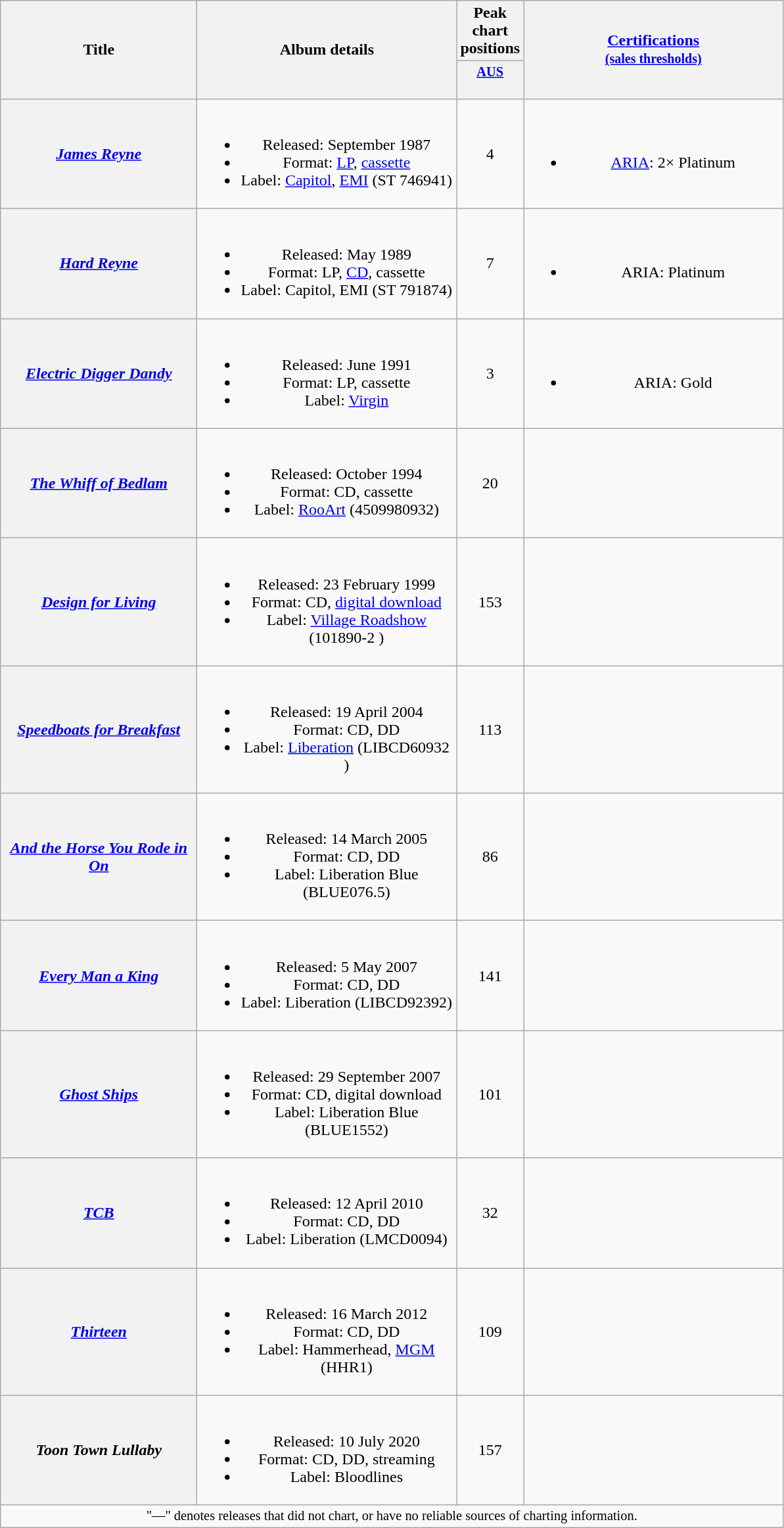<table class="wikitable plainrowheaders" style="text-align:center;" border="1">
<tr>
<th scope="col" rowspan="2" style="width:12em;">Title</th>
<th scope="col" rowspan="2" style="width:16em;">Album details</th>
<th scope="col" colspan="1">Peak chart positions</th>
<th scope="col" rowspan="2" style="width:16em;"><a href='#'>Certifications</a><br><small><a href='#'>(sales thresholds)</a></small></th>
</tr>
<tr>
<th scope="col" style="width:3em; font-size:85%"><a href='#'>AUS</a><br><br>

</th>
</tr>
<tr>
<th scope="row"><em><a href='#'>James Reyne</a></em></th>
<td><br><ul><li>Released: September 1987</li><li>Format: <a href='#'>LP</a>, <a href='#'>cassette</a></li><li>Label: <a href='#'>Capitol</a>, <a href='#'>EMI</a> (ST 746941)</li></ul></td>
<td>4</td>
<td><br><ul><li><a href='#'>ARIA</a>: 2× Platinum</li></ul></td>
</tr>
<tr>
<th scope="row"><em><a href='#'>Hard Reyne</a></em></th>
<td><br><ul><li>Released: May 1989</li><li>Format: LP, <a href='#'>CD</a>, cassette</li><li>Label: Capitol, EMI (ST 791874)</li></ul></td>
<td>7</td>
<td><br><ul><li>ARIA: Platinum</li></ul></td>
</tr>
<tr>
<th scope="row"><em><a href='#'>Electric Digger Dandy</a></em></th>
<td><br><ul><li>Released: June 1991</li><li>Format: LP, cassette</li><li>Label: <a href='#'>Virgin</a></li></ul></td>
<td>3</td>
<td><br><ul><li>ARIA: Gold</li></ul></td>
</tr>
<tr>
<th scope="row"><em><a href='#'>The Whiff of Bedlam</a></em></th>
<td><br><ul><li>Released: October 1994</li><li>Format: CD, cassette</li><li>Label: <a href='#'>RooArt</a> (4509980932)</li></ul></td>
<td>20</td>
<td></td>
</tr>
<tr>
<th scope="row"><em><a href='#'>Design for Living</a></em></th>
<td><br><ul><li>Released: 23 February 1999</li><li>Format: CD, <a href='#'>digital download</a></li><li>Label: <a href='#'>Village Roadshow</a> (101890-2 )</li></ul></td>
<td>153</td>
<td></td>
</tr>
<tr>
<th scope="row"><em><a href='#'>Speedboats for Breakfast</a></em></th>
<td><br><ul><li>Released: 19 April 2004</li><li>Format: CD, DD</li><li>Label: <a href='#'>Liberation</a> (LIBCD60932 )</li></ul></td>
<td>113</td>
<td></td>
</tr>
<tr>
<th scope="row"><em><a href='#'>And the Horse You Rode in On</a></em></th>
<td><br><ul><li>Released: 14 March 2005</li><li>Format: CD, DD</li><li>Label: Liberation Blue (BLUE076.5)</li></ul></td>
<td>86</td>
<td></td>
</tr>
<tr>
<th scope="row"><em><a href='#'>Every Man a King</a></em></th>
<td><br><ul><li>Released: 5 May 2007</li><li>Format: CD, DD</li><li>Label: Liberation (LIBCD92392)</li></ul></td>
<td>141</td>
<td></td>
</tr>
<tr>
<th scope="row"><em><a href='#'>Ghost Ships</a></em></th>
<td><br><ul><li>Released: 29 September 2007</li><li>Format: CD, digital download</li><li>Label: Liberation Blue (BLUE1552)</li></ul></td>
<td>101</td>
<td></td>
</tr>
<tr>
<th scope="row"><em><a href='#'>TCB</a></em></th>
<td><br><ul><li>Released: 12 April 2010</li><li>Format: CD, DD</li><li>Label: Liberation (LMCD0094)</li></ul></td>
<td>32</td>
<td></td>
</tr>
<tr>
<th scope="row"><em><a href='#'>Thirteen</a></em></th>
<td><br><ul><li>Released: 16 March 2012</li><li>Format: CD, DD</li><li>Label: Hammerhead, <a href='#'>MGM</a> (HHR1)</li></ul></td>
<td>109</td>
<td></td>
</tr>
<tr>
<th scope="row"><em>Toon Town Lullaby</em></th>
<td><br><ul><li>Released: 10 July 2020</li><li>Format: CD, DD, streaming</li><li>Label: Bloodlines</li></ul></td>
<td>157</td>
<td></td>
</tr>
<tr>
<td colspan="5" style="font-size: 85%">"—" denotes releases that did not chart, or have no reliable sources of charting information.</td>
</tr>
</table>
